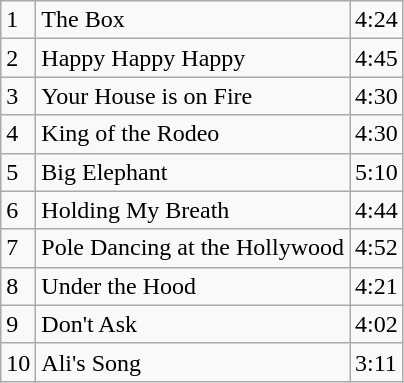<table class="wikitable">
<tr>
<td>1</td>
<td>The Box</td>
<td>4:24</td>
</tr>
<tr>
<td>2</td>
<td>Happy Happy Happy</td>
<td>4:45</td>
</tr>
<tr>
<td>3</td>
<td>Your House is on Fire</td>
<td>4:30</td>
</tr>
<tr>
<td>4</td>
<td>King of the Rodeo</td>
<td>4:30</td>
</tr>
<tr>
<td>5</td>
<td>Big Elephant</td>
<td>5:10</td>
</tr>
<tr>
<td>6</td>
<td>Holding My Breath</td>
<td>4:44</td>
</tr>
<tr>
<td>7</td>
<td>Pole Dancing at the Hollywood</td>
<td>4:52</td>
</tr>
<tr>
<td>8</td>
<td>Under the Hood</td>
<td>4:21</td>
</tr>
<tr>
<td>9</td>
<td>Don't Ask</td>
<td>4:02</td>
</tr>
<tr>
<td>10</td>
<td>Ali's Song</td>
<td>3:11</td>
</tr>
</table>
